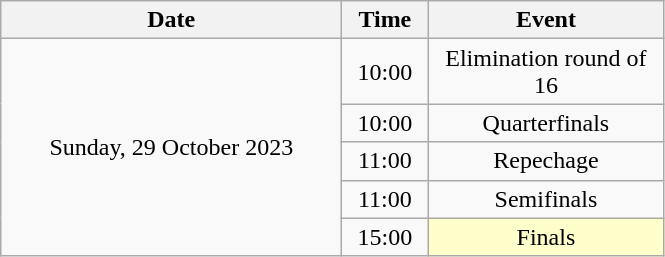<table class = "wikitable" style="text-align:center;">
<tr>
<th width=220>Date</th>
<th width=50>Time</th>
<th width=150>Event</th>
</tr>
<tr>
<td rowspan=5>Sunday, 29 October 2023</td>
<td>10:00</td>
<td>Elimination round of 16</td>
</tr>
<tr>
<td>10:00</td>
<td>Quarterfinals</td>
</tr>
<tr>
<td>11:00</td>
<td>Repechage</td>
</tr>
<tr>
<td>11:00</td>
<td>Semifinals</td>
</tr>
<tr>
<td>15:00</td>
<td bgcolor=ffffcc>Finals</td>
</tr>
</table>
